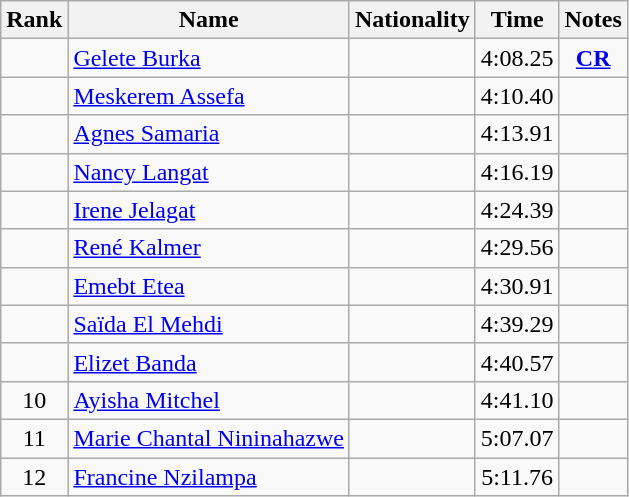<table class="wikitable sortable" style="text-align:center">
<tr>
<th>Rank</th>
<th>Name</th>
<th>Nationality</th>
<th>Time</th>
<th>Notes</th>
</tr>
<tr>
<td></td>
<td align=left><a href='#'>Gelete Burka</a></td>
<td align=left></td>
<td>4:08.25</td>
<td><strong><a href='#'>CR</a></strong></td>
</tr>
<tr>
<td></td>
<td align=left><a href='#'>Meskerem Assefa</a></td>
<td align=left></td>
<td>4:10.40</td>
<td></td>
</tr>
<tr>
<td></td>
<td align=left><a href='#'>Agnes Samaria</a></td>
<td align=left></td>
<td>4:13.91</td>
<td></td>
</tr>
<tr>
<td></td>
<td align=left><a href='#'>Nancy Langat</a></td>
<td align=left></td>
<td>4:16.19</td>
<td></td>
</tr>
<tr>
<td></td>
<td align=left><a href='#'>Irene Jelagat</a></td>
<td align=left></td>
<td>4:24.39</td>
<td></td>
</tr>
<tr>
<td></td>
<td align=left><a href='#'>René Kalmer</a></td>
<td align=left></td>
<td>4:29.56</td>
<td></td>
</tr>
<tr>
<td></td>
<td align=left><a href='#'>Emebt Etea</a></td>
<td align=left></td>
<td>4:30.91</td>
<td></td>
</tr>
<tr>
<td></td>
<td align=left><a href='#'>Saïda El Mehdi</a></td>
<td align=left></td>
<td>4:39.29</td>
<td></td>
</tr>
<tr>
<td></td>
<td align=left><a href='#'>Elizet Banda</a></td>
<td align=left></td>
<td>4:40.57</td>
<td></td>
</tr>
<tr>
<td>10</td>
<td align=left><a href='#'>Ayisha Mitchel</a></td>
<td align=left></td>
<td>4:41.10</td>
<td></td>
</tr>
<tr>
<td>11</td>
<td align=left><a href='#'>Marie Chantal Nininahazwe</a></td>
<td align=left></td>
<td>5:07.07</td>
<td></td>
</tr>
<tr>
<td>12</td>
<td align=left><a href='#'>Francine Nzilampa</a></td>
<td align=left></td>
<td>5:11.76</td>
<td></td>
</tr>
</table>
